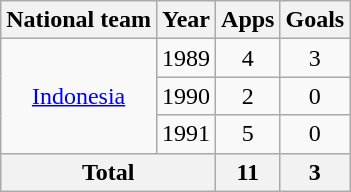<table class="wikitable" style="text-align:center">
<tr>
<th>National team</th>
<th>Year</th>
<th>Apps</th>
<th>Goals</th>
</tr>
<tr>
<td rowspan="3"><a href='#'>Indonesia</a></td>
<td>1989</td>
<td>4</td>
<td>3</td>
</tr>
<tr>
<td>1990</td>
<td>2</td>
<td>0</td>
</tr>
<tr>
<td>1991</td>
<td>5</td>
<td>0</td>
</tr>
<tr>
<th colspan="2">Total</th>
<th>11</th>
<th>3</th>
</tr>
</table>
